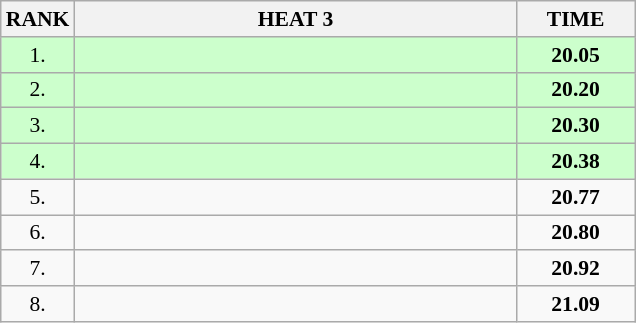<table class="wikitable" style="border-collapse: collapse; font-size: 90%;">
<tr>
<th>RANK</th>
<th style="width: 20em">HEAT 3</th>
<th style="width: 5em">TIME</th>
</tr>
<tr style="background:#ccffcc;">
<td align="center">1.</td>
<td></td>
<td align="center"><strong>20.05</strong></td>
</tr>
<tr style="background:#ccffcc;">
<td align="center">2.</td>
<td></td>
<td align="center"><strong>20.20</strong></td>
</tr>
<tr style="background:#ccffcc;">
<td align="center">3.</td>
<td></td>
<td align="center"><strong>20.30</strong></td>
</tr>
<tr style="background:#ccffcc;">
<td align="center">4.</td>
<td></td>
<td align="center"><strong>20.38</strong></td>
</tr>
<tr>
<td align="center">5.</td>
<td></td>
<td align="center"><strong>20.77</strong></td>
</tr>
<tr>
<td align="center">6.</td>
<td></td>
<td align="center"><strong>20.80</strong></td>
</tr>
<tr>
<td align="center">7.</td>
<td></td>
<td align="center"><strong>20.92</strong></td>
</tr>
<tr>
<td align="center">8.</td>
<td></td>
<td align="center"><strong>21.09</strong></td>
</tr>
</table>
